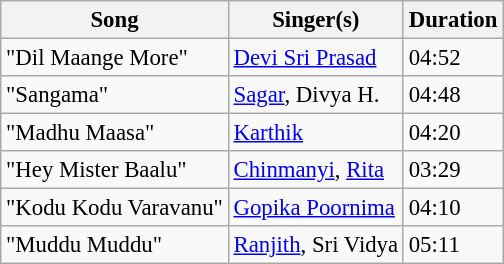<table class="wikitable" style="font-size:95%;">
<tr>
<th>Song</th>
<th>Singer(s)</th>
<th>Duration</th>
</tr>
<tr>
<td>"Dil Maange More"</td>
<td><a href='#'>Devi Sri Prasad</a></td>
<td>04:52</td>
</tr>
<tr>
<td>"Sangama"</td>
<td><a href='#'>Sagar</a>, Divya H.</td>
<td>04:48</td>
</tr>
<tr>
<td>"Madhu Maasa"</td>
<td><a href='#'>Karthik</a></td>
<td>04:20</td>
</tr>
<tr>
<td>"Hey Mister Baalu"</td>
<td><a href='#'>Chinmanyi</a>, <a href='#'>Rita</a></td>
<td>03:29</td>
</tr>
<tr>
<td>"Kodu Kodu Varavanu"</td>
<td><a href='#'>Gopika Poornima</a></td>
<td>04:10</td>
</tr>
<tr>
<td>"Muddu Muddu"</td>
<td><a href='#'>Ranjith</a>, Sri Vidya</td>
<td>05:11</td>
</tr>
</table>
